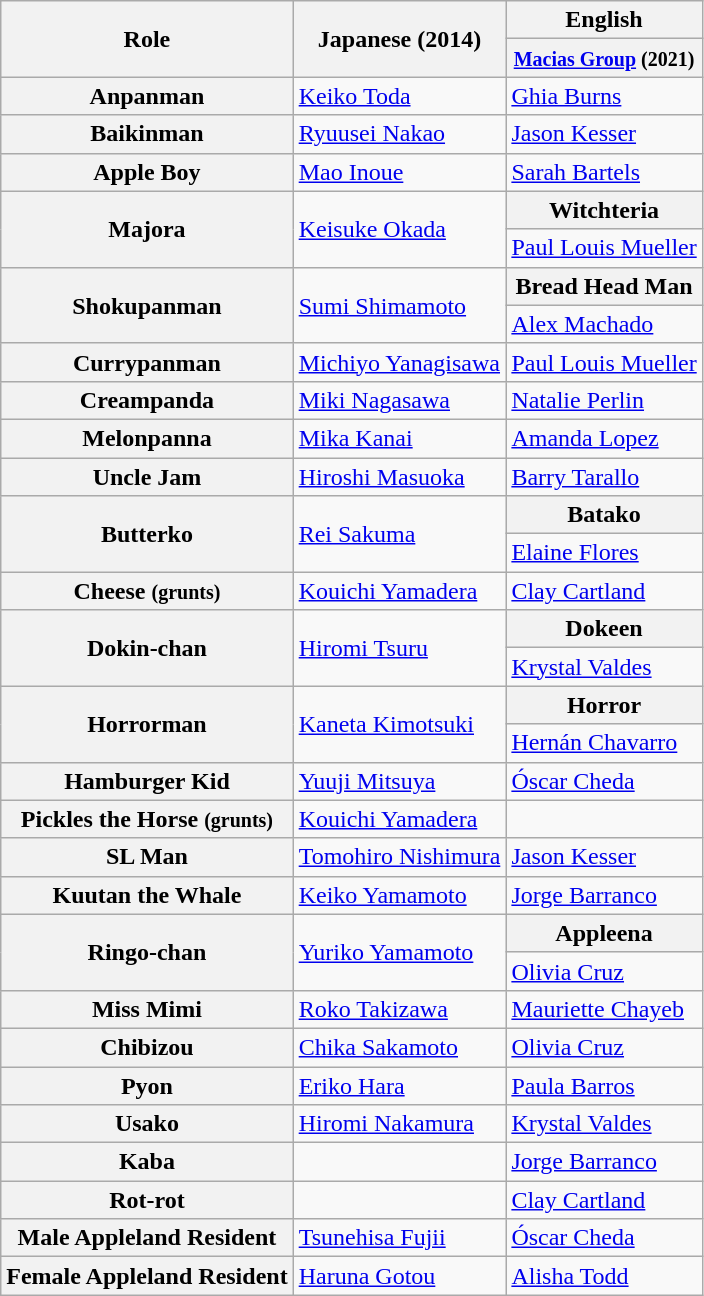<table class="wikitable mw-collapsible">
<tr>
<th rowspan="2">Role</th>
<th rowspan="2">Japanese (2014)</th>
<th>English</th>
</tr>
<tr>
<th><small><a href='#'>Macias Group</a> (2021)</small></th>
</tr>
<tr>
<th>Anpanman</th>
<td><a href='#'>Keiko Toda</a></td>
<td><a href='#'>Ghia Burns</a></td>
</tr>
<tr>
<th>Baikinman</th>
<td><a href='#'>Ryuusei Nakao</a></td>
<td><a href='#'>Jason Kesser</a></td>
</tr>
<tr>
<th>Apple Boy</th>
<td><a href='#'>Mao Inoue</a></td>
<td><a href='#'>Sarah Bartels</a></td>
</tr>
<tr>
<th rowspan="2">Majora</th>
<td rowspan="2"><a href='#'>Keisuke Okada</a></td>
<th>Witchteria</th>
</tr>
<tr>
<td><a href='#'>Paul Louis Mueller</a></td>
</tr>
<tr>
<th rowspan="2">Shokupanman</th>
<td rowspan="2"><a href='#'>Sumi Shimamoto</a></td>
<th>Bread Head Man</th>
</tr>
<tr>
<td><a href='#'>Alex Machado</a></td>
</tr>
<tr>
<th>Currypanman</th>
<td><a href='#'>Michiyo Yanagisawa</a></td>
<td><a href='#'>Paul Louis Mueller</a></td>
</tr>
<tr>
<th>Creampanda</th>
<td><a href='#'>Miki Nagasawa</a></td>
<td><a href='#'>Natalie Perlin</a></td>
</tr>
<tr>
<th>Melonpanna</th>
<td><a href='#'>Mika Kanai</a></td>
<td><a href='#'>Amanda Lopez</a></td>
</tr>
<tr>
<th>Uncle Jam</th>
<td><a href='#'>Hiroshi Masuoka</a></td>
<td><a href='#'>Barry Tarallo</a></td>
</tr>
<tr>
<th rowspan="2">Butterko</th>
<td rowspan="2"><a href='#'>Rei Sakuma</a></td>
<th>Batako</th>
</tr>
<tr>
<td><a href='#'>Elaine Flores</a></td>
</tr>
<tr>
<th>Cheese <small>(grunts)</small></th>
<td><a href='#'>Kouichi Yamadera</a></td>
<td><a href='#'>Clay Cartland</a></td>
</tr>
<tr>
<th rowspan="2">Dokin-chan</th>
<td rowspan="2"><a href='#'>Hiromi Tsuru</a></td>
<th>Dokeen</th>
</tr>
<tr>
<td><a href='#'>Krystal Valdes</a></td>
</tr>
<tr>
<th rowspan="2">Horrorman</th>
<td rowspan="2"><a href='#'>Kaneta Kimotsuki</a></td>
<th>Horror</th>
</tr>
<tr>
<td><a href='#'>Hernán Chavarro</a></td>
</tr>
<tr>
<th>Hamburger Kid</th>
<td><a href='#'>Yuuji Mitsuya</a></td>
<td><a href='#'>Óscar Cheda</a></td>
</tr>
<tr>
<th>Pickles the Horse <small>(grunts)</small></th>
<td><a href='#'>Kouichi Yamadera</a></td>
<td></td>
</tr>
<tr>
<th>SL Man</th>
<td><a href='#'>Tomohiro Nishimura</a></td>
<td><a href='#'>Jason Kesser</a></td>
</tr>
<tr>
<th>Kuutan the Whale</th>
<td><a href='#'>Keiko Yamamoto</a></td>
<td><a href='#'>Jorge Barranco</a></td>
</tr>
<tr>
<th rowspan="2">Ringo-chan</th>
<td rowspan="2"><a href='#'>Yuriko Yamamoto</a></td>
<th>Appleena</th>
</tr>
<tr>
<td><a href='#'>Olivia Cruz</a></td>
</tr>
<tr>
<th>Miss Mimi</th>
<td><a href='#'>Roko Takizawa</a></td>
<td><a href='#'>Mauriette Chayeb</a></td>
</tr>
<tr>
<th>Chibizou</th>
<td><a href='#'>Chika Sakamoto</a></td>
<td><a href='#'>Olivia Cruz</a></td>
</tr>
<tr>
<th>Pyon</th>
<td><a href='#'>Eriko Hara</a></td>
<td><a href='#'>Paula Barros</a></td>
</tr>
<tr>
<th>Usako</th>
<td><a href='#'>Hiromi Nakamura</a></td>
<td><a href='#'>Krystal Valdes</a></td>
</tr>
<tr>
<th>Kaba</th>
<td></td>
<td><a href='#'>Jorge Barranco</a></td>
</tr>
<tr>
<th>Rot-rot</th>
<td></td>
<td><a href='#'>Clay Cartland</a></td>
</tr>
<tr>
<th>Male Appleland Resident</th>
<td><a href='#'>Tsunehisa Fujii</a></td>
<td><a href='#'>Óscar Cheda</a></td>
</tr>
<tr>
<th>Female Appleland Resident</th>
<td><a href='#'>Haruna Gotou</a></td>
<td><a href='#'>Alisha Todd</a></td>
</tr>
</table>
